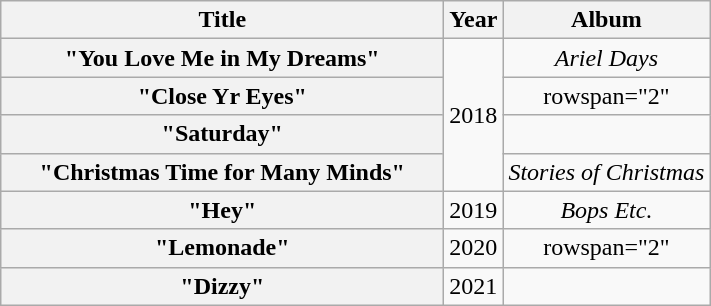<table class="wikitable plainrowheaders" style="text-align:center;">
<tr>
<th scope="col" style="width:18em;">Title</th>
<th scope="col" style="width:1em;">Year</th>
<th scope="col">Album</th>
</tr>
<tr>
<th scope="row">"You Love Me in My Dreams"<br></th>
<td rowspan="4">2018</td>
<td><em>Ariel Days</em></td>
</tr>
<tr>
<th scope="row">"Close Yr Eyes"<br></th>
<td>rowspan="2" </td>
</tr>
<tr>
<th scope="row">"Saturday"<br></th>
</tr>
<tr>
<th scope="row">"Christmas Time for Many Minds"<br></th>
<td><em>Stories of Christmas</em></td>
</tr>
<tr>
<th scope="row">"Hey"<br></th>
<td>2019</td>
<td><em>Bops Etc.</em></td>
</tr>
<tr>
<th scope="row">"Lemonade"<br></th>
<td>2020</td>
<td>rowspan="2" </td>
</tr>
<tr>
<th scope="row">"Dizzy"<br></th>
<td>2021</td>
</tr>
</table>
